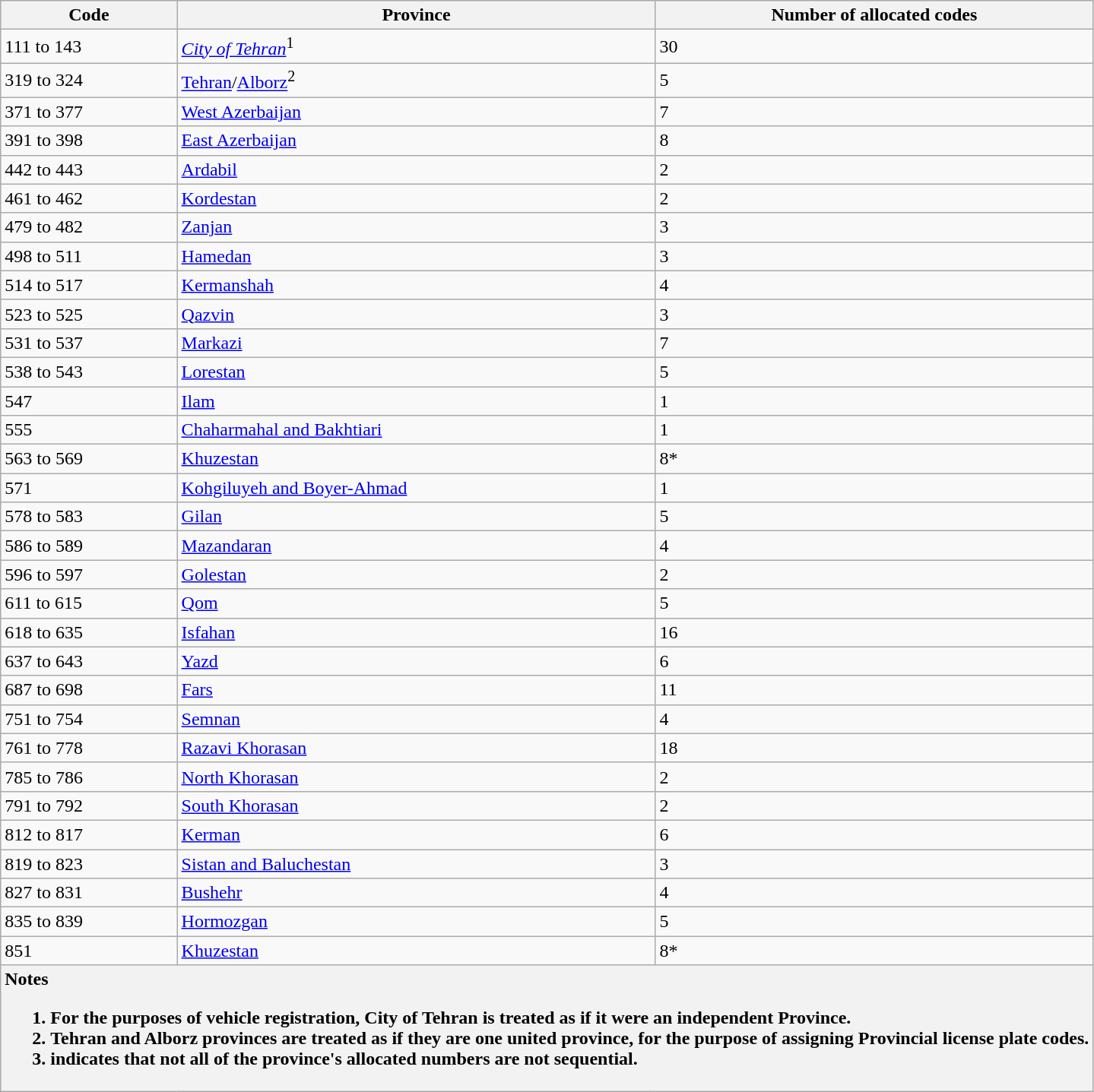<table class="wikitable sortable">
<tr>
<th>Code</th>
<th>Province</th>
<th>Number of allocated codes</th>
</tr>
<tr>
<td>111 to 143</td>
<td><em><a href='#'>City of Tehran</a></em><sup>1</sup></td>
<td>30</td>
</tr>
<tr>
<td>319 to 324</td>
<td><a href='#'>Tehran</a>/<a href='#'>Alborz</a><sup>2</sup></td>
<td>5</td>
</tr>
<tr>
<td>371 to 377</td>
<td><a href='#'>West Azerbaijan</a></td>
<td>7</td>
</tr>
<tr>
<td>391 to 398</td>
<td><a href='#'>East Azerbaijan</a></td>
<td>8</td>
</tr>
<tr>
<td>442 to 443</td>
<td><a href='#'>Ardabil</a></td>
<td>2</td>
</tr>
<tr>
<td>461 to 462</td>
<td><a href='#'>Kordestan</a></td>
<td>2</td>
</tr>
<tr>
<td>479 to 482</td>
<td><a href='#'>Zanjan</a></td>
<td>3</td>
</tr>
<tr>
<td>498 to 511</td>
<td><a href='#'>Hamedan</a></td>
<td>3</td>
</tr>
<tr>
<td>514 to 517</td>
<td><a href='#'>Kermanshah</a></td>
<td>4</td>
</tr>
<tr>
<td>523 to 525</td>
<td><a href='#'>Qazvin</a></td>
<td>3</td>
</tr>
<tr>
<td>531 to 537</td>
<td><a href='#'>Markazi</a></td>
<td>7</td>
</tr>
<tr>
<td>538 to 543</td>
<td><a href='#'>Lorestan</a></td>
<td>5</td>
</tr>
<tr>
<td>547</td>
<td><a href='#'>Ilam</a></td>
<td>1</td>
</tr>
<tr>
<td>555</td>
<td><a href='#'>Chaharmahal and Bakhtiari</a></td>
<td>1</td>
</tr>
<tr>
<td>563 to 569</td>
<td><a href='#'>Khuzestan</a></td>
<td>8*</td>
</tr>
<tr>
<td>571</td>
<td><a href='#'>Kohgiluyeh and Boyer-Ahmad</a></td>
<td>1</td>
</tr>
<tr>
<td>578 to 583</td>
<td><a href='#'>Gilan</a></td>
<td>5</td>
</tr>
<tr>
<td>586 to 589</td>
<td><a href='#'>Mazandaran</a></td>
<td>4</td>
</tr>
<tr>
<td>596 to 597</td>
<td><a href='#'>Golestan</a></td>
<td>2</td>
</tr>
<tr>
<td>611 to 615</td>
<td><a href='#'>Qom</a></td>
<td>5</td>
</tr>
<tr>
<td>618 to 635</td>
<td><a href='#'>Isfahan</a></td>
<td>16</td>
</tr>
<tr>
<td>637 to 643</td>
<td><a href='#'>Yazd</a></td>
<td>6</td>
</tr>
<tr>
<td>687 to 698</td>
<td><a href='#'>Fars</a></td>
<td>11</td>
</tr>
<tr>
<td>751 to 754</td>
<td><a href='#'>Semnan</a></td>
<td>4</td>
</tr>
<tr>
<td>761 to 778</td>
<td><a href='#'>Razavi Khorasan</a></td>
<td>18</td>
</tr>
<tr>
<td>785 to 786</td>
<td><a href='#'>North Khorasan</a></td>
<td>2</td>
</tr>
<tr>
<td>791 to 792</td>
<td><a href='#'>South Khorasan</a></td>
<td>2</td>
</tr>
<tr>
<td>812 to 817</td>
<td><a href='#'>Kerman</a></td>
<td>6</td>
</tr>
<tr>
<td>819 to 823</td>
<td><a href='#'>Sistan and Baluchestan</a></td>
<td>3</td>
</tr>
<tr>
<td>827 to 831</td>
<td><a href='#'>Bushehr</a></td>
<td>4</td>
</tr>
<tr>
<td>835 to 839</td>
<td><a href='#'>Hormozgan</a></td>
<td>5</td>
</tr>
<tr>
<td>851</td>
<td><a href='#'>Khuzestan</a></td>
<td>8*</td>
</tr>
<tr>
<th colspan="3" style=text-align:left>Notes<br><ol><li>For the purposes of vehicle registration, City of Tehran is treated as if it were an independent Province.</li><li>Tehran and Alborz provinces are treated as if they are one united province, for the purpose of assigning Provincial license plate codes.</li><li> indicates that not all of the province's allocated numbers are not sequential.</li></ol></th>
</tr>
</table>
